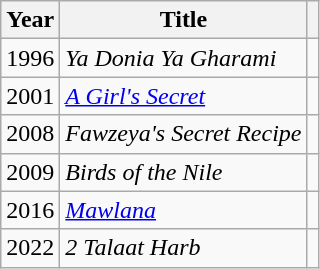<table class="wikitable">
<tr>
<th>Year</th>
<th>Title</th>
<th scope="col" class="unsortable"></th>
</tr>
<tr>
<td>1996</td>
<td><em>Ya Donia Ya Gharami</em></td>
<td></td>
</tr>
<tr>
<td>2001</td>
<td><em><a href='#'>A Girl's Secret</a></em></td>
<td></td>
</tr>
<tr>
<td>2008</td>
<td><em>Fawzeya's Secret Recipe</em></td>
<td></td>
</tr>
<tr>
<td>2009</td>
<td><em>Birds of the Nile</em></td>
<td></td>
</tr>
<tr>
<td>2016</td>
<td><em><a href='#'>Mawlana</a></em></td>
<td></td>
</tr>
<tr>
<td>2022</td>
<td><em>2 Talaat Harb</em></td>
<td></td>
</tr>
</table>
